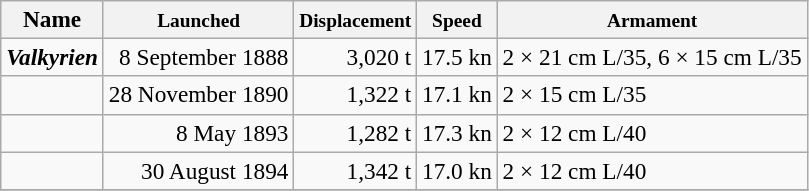<table class="wikitable" style="font-size:97%;">
<tr>
<th>Name</th>
<th align=right><small>Launched</small></th>
<th align=right><small>Displacement</small></th>
<th align=right><small>Speed</small></th>
<th><small>Armament</small></th>
</tr>
<tr>
<td><strong><em>Valkyrien</em></strong></td>
<td align=right>8 September 1888</td>
<td align=right>3,020 t</td>
<td align=right>17.5 kn</td>
<td>2 × 21 cm L/35, 6 × 15 cm L/35</td>
</tr>
<tr>
<td></td>
<td align=right>28 November 1890</td>
<td align=right>1,322 t</td>
<td align=right>17.1 kn</td>
<td>2 × 15 cm L/35</td>
</tr>
<tr>
<td></td>
<td align=right>8 May 1893</td>
<td align=right>1,282 t</td>
<td align=right>17.3 kn</td>
<td>2 × 12 cm L/40</td>
</tr>
<tr>
<td></td>
<td align=right>30 August 1894</td>
<td align=right>1,342 t</td>
<td align=right>17.0 kn</td>
<td>2 × 12 cm L/40</td>
</tr>
<tr>
</tr>
</table>
